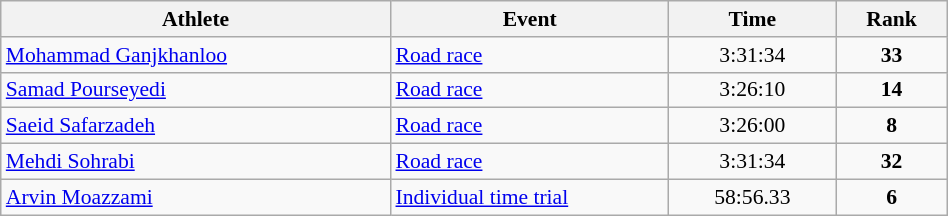<table class="wikitable" width="50%" style="text-align:center; font-size:90%">
<tr>
<th width="35%">Athlete</th>
<th width="25%">Event</th>
<th width="15%">Time</th>
<th width="10%">Rank</th>
</tr>
<tr>
<td align="left"><a href='#'>Mohammad Ganjkhanloo</a></td>
<td align="left"><a href='#'>Road race</a></td>
<td>3:31:34</td>
<td><strong>33</strong></td>
</tr>
<tr>
<td align="left"><a href='#'>Samad Pourseyedi</a></td>
<td align="left"><a href='#'>Road race</a></td>
<td>3:26:10</td>
<td><strong>14</strong></td>
</tr>
<tr>
<td align="left"><a href='#'>Saeid Safarzadeh</a></td>
<td align="left"><a href='#'>Road race</a></td>
<td>3:26:00</td>
<td><strong>8</strong></td>
</tr>
<tr>
<td align="left"><a href='#'>Mehdi Sohrabi</a></td>
<td align="left"><a href='#'>Road race</a></td>
<td>3:31:34</td>
<td><strong>32</strong></td>
</tr>
<tr>
<td align="left"><a href='#'>Arvin Moazzami</a></td>
<td align="left"><a href='#'>Individual time trial</a></td>
<td>58:56.33</td>
<td><strong>6</strong></td>
</tr>
</table>
